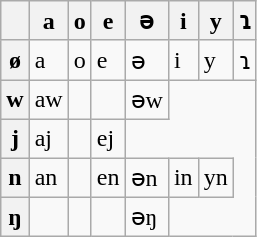<table class="wikitable">
<tr>
<th scope="col"></th>
<th scope="col">a</th>
<th scope="col">o</th>
<th scope="col">e</th>
<th scope="col">ə</th>
<th scope="col">i</th>
<th scope="col">y</th>
<th scope="col">ɿ</th>
</tr>
<tr>
<th>ø</th>
<td>a</td>
<td>o</td>
<td>e</td>
<td>ə</td>
<td>i</td>
<td>y</td>
<td>ɿ</td>
</tr>
<tr>
<th>w</th>
<td>aw</td>
<td></td>
<td></td>
<td>əw</td>
</tr>
<tr>
<th>j</th>
<td>aj</td>
<td></td>
<td>ej</td>
</tr>
<tr>
<th>n</th>
<td>an</td>
<td></td>
<td>en</td>
<td>ən</td>
<td>in</td>
<td>yn</td>
</tr>
<tr>
<th>ŋ</th>
<td></td>
<td></td>
<td></td>
<td>əŋ</td>
</tr>
</table>
